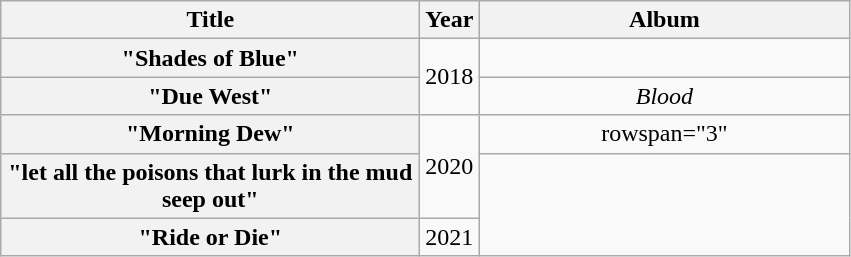<table class="wikitable plainrowheaders" style="text-align:center">
<tr>
<th scope="col" style="width:17em;">Title</th>
<th scope="col" style="width:1em;">Year</th>
<th scope="col" style="width:15em;">Album</th>
</tr>
<tr>
<th scope="row">"Shades of Blue"</th>
<td rowspan="2">2018</td>
<td></td>
</tr>
<tr>
<th scope="row">"Due West"</th>
<td rowspan="1"><em>Blood</em></td>
</tr>
<tr>
<th scope="row">"Morning Dew"</th>
<td rowspan="2">2020</td>
<td>rowspan="3" </td>
</tr>
<tr>
<th scope="row">"let all the poisons that lurk in the mud seep out"<br></th>
</tr>
<tr>
<th scope="row">"Ride or Die"<br></th>
<td rowspan="1">2021</td>
</tr>
</table>
